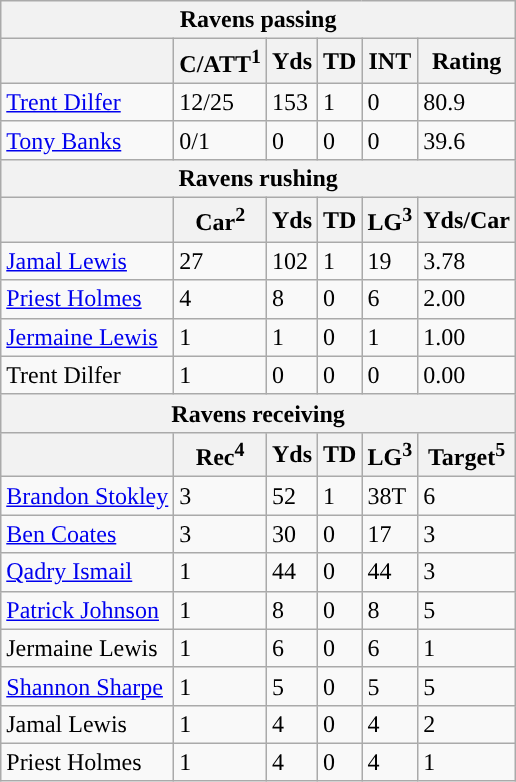<table class="wikitable">
<tr>
<th colspan="6">Ravens passing</th>
</tr>
<tr>
<th></th>
<th>C/ATT<sup>1</sup></th>
<th>Yds</th>
<th>TD</th>
<th>INT</th>
<th>Rating</th>
</tr>
<tr>
<td><a href='#'>Trent Dilfer</a></td>
<td>12/25</td>
<td>153</td>
<td>1</td>
<td>0</td>
<td>80.9</td>
</tr>
<tr>
<td><a href='#'>Tony Banks</a></td>
<td>0/1</td>
<td>0</td>
<td>0</td>
<td>0</td>
<td>39.6</td>
</tr>
<tr>
<th colspan="6">Ravens rushing</th>
</tr>
<tr>
<th></th>
<th>Car<sup>2</sup></th>
<th>Yds</th>
<th>TD</th>
<th>LG<sup>3</sup></th>
<th>Yds/Car</th>
</tr>
<tr>
<td><a href='#'>Jamal Lewis</a></td>
<td>27</td>
<td>102</td>
<td>1</td>
<td>19</td>
<td>3.78</td>
</tr>
<tr>
<td><a href='#'>Priest Holmes</a></td>
<td>4</td>
<td>8</td>
<td>0</td>
<td>6</td>
<td>2.00</td>
</tr>
<tr>
<td><a href='#'>Jermaine Lewis</a></td>
<td>1</td>
<td>1</td>
<td>0</td>
<td>1</td>
<td>1.00</td>
</tr>
<tr>
<td>Trent Dilfer</td>
<td>1</td>
<td>0</td>
<td>0</td>
<td>0</td>
<td>0.00</td>
</tr>
<tr>
<th colspan="6">Ravens receiving</th>
</tr>
<tr>
<th></th>
<th>Rec<sup>4</sup></th>
<th>Yds</th>
<th>TD</th>
<th>LG<sup>3</sup></th>
<th>Target<sup>5</sup></th>
</tr>
<tr>
<td><a href='#'>Brandon Stokley</a></td>
<td>3</td>
<td>52</td>
<td>1</td>
<td>38T</td>
<td>6</td>
</tr>
<tr>
<td><a href='#'>Ben Coates</a></td>
<td>3</td>
<td>30</td>
<td>0</td>
<td>17</td>
<td>3</td>
</tr>
<tr>
<td><a href='#'>Qadry Ismail</a></td>
<td>1</td>
<td>44</td>
<td>0</td>
<td>44</td>
<td>3</td>
</tr>
<tr>
<td><a href='#'>Patrick Johnson</a></td>
<td>1</td>
<td>8</td>
<td>0</td>
<td>8</td>
<td>5</td>
</tr>
<tr>
<td>Jermaine Lewis</td>
<td>1</td>
<td>6</td>
<td>0</td>
<td>6</td>
<td>1</td>
</tr>
<tr>
<td><a href='#'>Shannon Sharpe</a></td>
<td>1</td>
<td>5</td>
<td>0</td>
<td>5</td>
<td>5</td>
</tr>
<tr>
<td>Jamal Lewis</td>
<td>1</td>
<td>4</td>
<td>0</td>
<td>4</td>
<td>2</td>
</tr>
<tr>
<td>Priest Holmes</td>
<td>1</td>
<td>4</td>
<td>0</td>
<td>4</td>
<td>1</td>
</tr>
</table>
